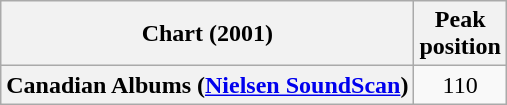<table class="wikitable plainrowheaders" style="text-align:center">
<tr>
<th scope="col">Chart (2001)</th>
<th scope="col">Peak<br>position</th>
</tr>
<tr>
<th scope="row">Canadian Albums (<a href='#'>Nielsen SoundScan</a>)</th>
<td>110</td>
</tr>
</table>
